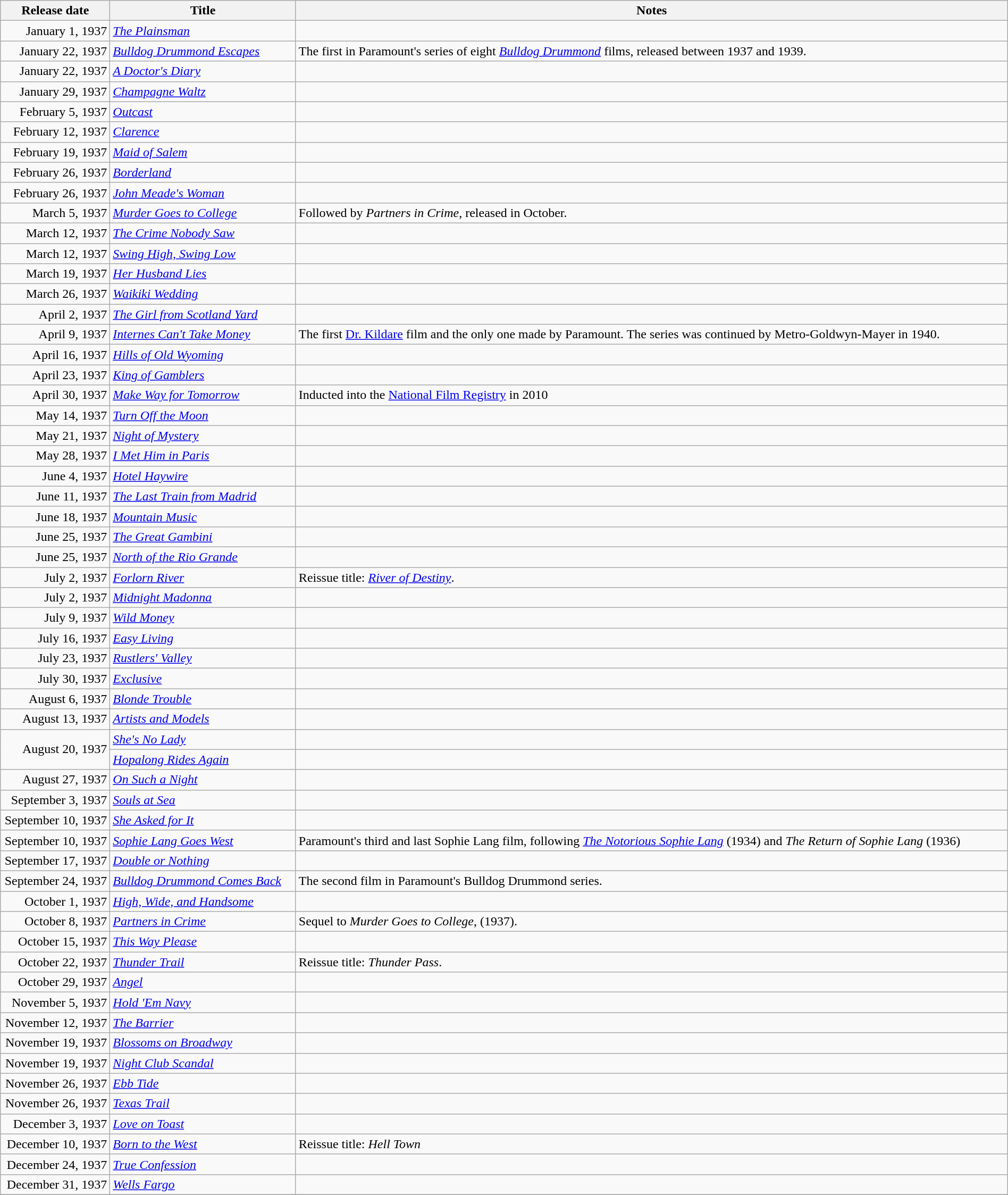<table class="wikitable sortable" style="width:100%;">
<tr>
<th scope="col" style="width:130px;">Release date</th>
<th>Title</th>
<th>Notes</th>
</tr>
<tr>
<td style="text-align:right;">January 1, 1937</td>
<td><em><a href='#'>The Plainsman</a></em></td>
<td></td>
</tr>
<tr>
<td style="text-align:right;">January 22, 1937</td>
<td><em><a href='#'>Bulldog Drummond Escapes</a></em></td>
<td>The first in Paramount's series of eight <em><a href='#'>Bulldog Drummond</a></em> films, released between 1937 and 1939.</td>
</tr>
<tr>
<td style="text-align:right;">January 22, 1937</td>
<td><em><a href='#'>A Doctor's Diary</a></em></td>
<td></td>
</tr>
<tr>
<td style="text-align:right;">January 29, 1937</td>
<td><em><a href='#'>Champagne Waltz</a></em></td>
<td></td>
</tr>
<tr>
<td style="text-align:right;">February 5, 1937</td>
<td><em><a href='#'>Outcast</a></em></td>
<td></td>
</tr>
<tr>
<td style="text-align:right;">February 12, 1937</td>
<td><em><a href='#'>Clarence</a></em></td>
<td></td>
</tr>
<tr>
<td style="text-align:right;">February 19, 1937</td>
<td><em><a href='#'>Maid of Salem</a></em></td>
<td></td>
</tr>
<tr>
<td style="text-align:right;">February 26, 1937</td>
<td><em><a href='#'>Borderland</a></em></td>
<td></td>
</tr>
<tr>
<td style="text-align:right;">February 26, 1937</td>
<td><em><a href='#'>John Meade's Woman</a></em></td>
<td></td>
</tr>
<tr>
<td style="text-align:right;">March 5, 1937</td>
<td><em><a href='#'>Murder Goes to College</a></em></td>
<td>Followed by <em>Partners in Crime</em>, released in October.</td>
</tr>
<tr>
<td style="text-align:right;">March 12, 1937</td>
<td><em><a href='#'>The Crime Nobody Saw</a></em></td>
<td></td>
</tr>
<tr>
<td style="text-align:right;">March 12, 1937</td>
<td><em><a href='#'>Swing High, Swing Low</a></em></td>
<td></td>
</tr>
<tr>
<td style="text-align:right;">March 19, 1937</td>
<td><em><a href='#'>Her Husband Lies</a></em></td>
<td></td>
</tr>
<tr>
<td style="text-align:right;">March 26, 1937</td>
<td><em><a href='#'>Waikiki Wedding</a></em></td>
<td></td>
</tr>
<tr>
<td style="text-align:right;">April 2, 1937</td>
<td><em><a href='#'>The Girl from Scotland Yard</a></em></td>
<td></td>
</tr>
<tr>
<td style="text-align:right;">April 9, 1937</td>
<td><em><a href='#'>Internes Can't Take Money</a></em></td>
<td>The first <a href='#'>Dr. Kildare</a> film and the only one made by Paramount. The series was continued by Metro-Goldwyn-Mayer in 1940.</td>
</tr>
<tr>
<td style="text-align:right;">April 16, 1937</td>
<td><em><a href='#'>Hills of Old Wyoming</a></em></td>
<td></td>
</tr>
<tr>
<td style="text-align:right;">April 23, 1937</td>
<td><em><a href='#'>King of Gamblers</a></em></td>
<td></td>
</tr>
<tr>
<td style="text-align:right;">April 30, 1937</td>
<td><em><a href='#'>Make Way for Tomorrow</a></em></td>
<td>Inducted into the <a href='#'>National Film Registry</a> in 2010</td>
</tr>
<tr>
<td style="text-align:right;">May 14, 1937</td>
<td><em><a href='#'>Turn Off the Moon</a></em></td>
<td></td>
</tr>
<tr>
<td style="text-align:right;">May 21, 1937</td>
<td><em><a href='#'>Night of Mystery</a></em></td>
<td></td>
</tr>
<tr>
<td style="text-align:right;">May 28, 1937</td>
<td><em><a href='#'>I Met Him in Paris</a></em></td>
<td></td>
</tr>
<tr>
<td style="text-align:right;">June 4, 1937</td>
<td><em><a href='#'>Hotel Haywire</a></em></td>
<td></td>
</tr>
<tr>
<td style="text-align:right;">June 11, 1937</td>
<td><em><a href='#'>The Last Train from Madrid</a></em></td>
<td></td>
</tr>
<tr>
<td style="text-align:right;">June 18, 1937</td>
<td><em><a href='#'>Mountain Music</a></em></td>
<td></td>
</tr>
<tr>
<td style="text-align:right;">June 25, 1937</td>
<td><em><a href='#'>The Great Gambini</a></em></td>
<td></td>
</tr>
<tr>
<td style="text-align:right;">June 25, 1937</td>
<td><em><a href='#'>North of the Rio Grande</a></em></td>
<td></td>
</tr>
<tr>
<td style="text-align:right;">July 2, 1937</td>
<td><em><a href='#'>Forlorn River</a></em></td>
<td>Reissue title: <em><a href='#'>River of Destiny</a></em>.</td>
</tr>
<tr>
<td style="text-align:right;">July 2, 1937</td>
<td><em><a href='#'>Midnight Madonna</a></em></td>
<td></td>
</tr>
<tr>
<td style="text-align:right;">July 9, 1937</td>
<td><em><a href='#'>Wild Money</a></em></td>
<td></td>
</tr>
<tr>
<td style="text-align:right;">July 16, 1937</td>
<td><em><a href='#'>Easy Living</a></em></td>
<td></td>
</tr>
<tr>
<td style="text-align:right;">July 23, 1937</td>
<td><em><a href='#'>Rustlers' Valley</a></em></td>
<td></td>
</tr>
<tr>
<td style="text-align:right;">July 30, 1937</td>
<td><em><a href='#'>Exclusive</a></em></td>
<td></td>
</tr>
<tr>
<td style="text-align:right;">August 6, 1937</td>
<td><em><a href='#'>Blonde Trouble</a></em></td>
<td></td>
</tr>
<tr>
<td style="text-align:right;">August 13, 1937</td>
<td><em><a href='#'>Artists and Models</a></em></td>
<td></td>
</tr>
<tr>
<td style="text-align:right;" rowspan="2">August 20, 1937</td>
<td><em><a href='#'>She's No Lady</a></em></td>
<td></td>
</tr>
<tr>
<td><em><a href='#'>Hopalong Rides Again</a></em></td>
<td></td>
</tr>
<tr>
<td style="text-align:right;">August 27, 1937</td>
<td><em><a href='#'>On Such a Night</a></em></td>
<td></td>
</tr>
<tr>
<td style="text-align:right;">September 3, 1937</td>
<td><em><a href='#'>Souls at Sea</a></em></td>
<td></td>
</tr>
<tr>
<td style="text-align:right;">September 10, 1937</td>
<td><em><a href='#'>She Asked for It</a></em></td>
<td></td>
</tr>
<tr>
<td style="text-align:right;">September 10, 1937</td>
<td><em><a href='#'>Sophie Lang Goes West</a></em></td>
<td>Paramount's third and last Sophie Lang film, following <em><a href='#'>The Notorious Sophie Lang</a></em> (1934) and <em>The Return of Sophie Lang</em> (1936)</td>
</tr>
<tr>
<td style="text-align:right;">September 17, 1937</td>
<td><em><a href='#'>Double or Nothing</a></em></td>
<td></td>
</tr>
<tr>
<td style="text-align:right;">September 24, 1937</td>
<td><em><a href='#'>Bulldog Drummond Comes Back</a></em></td>
<td>The second film in Paramount's Bulldog Drummond series.</td>
</tr>
<tr>
<td style="text-align:right;">October 1, 1937</td>
<td><em><a href='#'>High, Wide, and Handsome</a></em></td>
<td></td>
</tr>
<tr>
<td style="text-align:right;">October 8, 1937</td>
<td><em><a href='#'>Partners in Crime</a></em></td>
<td>Sequel to <em>Murder Goes to College</em>, (1937).</td>
</tr>
<tr>
<td style="text-align:right;">October 15, 1937</td>
<td><em><a href='#'>This Way Please</a></em></td>
<td></td>
</tr>
<tr>
<td style="text-align:right;">October 22, 1937</td>
<td><em><a href='#'>Thunder Trail</a></em></td>
<td>Reissue title: <em>Thunder Pass</em>.</td>
</tr>
<tr>
<td style="text-align:right;">October 29, 1937</td>
<td><em><a href='#'>Angel</a></em></td>
<td></td>
</tr>
<tr>
<td style="text-align:right;">November 5, 1937</td>
<td><em><a href='#'>Hold 'Em Navy</a></em></td>
<td></td>
</tr>
<tr>
<td style="text-align:right;">November 12, 1937</td>
<td><em><a href='#'>The Barrier</a></em></td>
<td></td>
</tr>
<tr>
<td style="text-align:right;">November 19, 1937</td>
<td><em><a href='#'>Blossoms on Broadway</a></em></td>
<td></td>
</tr>
<tr>
<td style="text-align:right;">November 19, 1937</td>
<td><em><a href='#'>Night Club Scandal</a></em></td>
<td></td>
</tr>
<tr>
<td style="text-align:right;">November 26, 1937</td>
<td><em><a href='#'>Ebb Tide</a></em></td>
<td></td>
</tr>
<tr>
<td style="text-align:right;">November 26, 1937</td>
<td><em><a href='#'>Texas Trail</a></em></td>
<td></td>
</tr>
<tr>
<td style="text-align:right;">December 3, 1937</td>
<td><em><a href='#'>Love on Toast</a></em></td>
<td></td>
</tr>
<tr>
<td style="text-align:right;">December 10, 1937</td>
<td><em><a href='#'>Born to the West</a></em></td>
<td>Reissue title: <em>Hell Town</em></td>
</tr>
<tr>
<td style="text-align:right;">December 24, 1937</td>
<td><em><a href='#'>True Confession</a></em></td>
<td></td>
</tr>
<tr>
<td style="text-align:right;">December 31, 1937</td>
<td><em><a href='#'>Wells Fargo</a></em></td>
<td></td>
</tr>
<tr>
</tr>
</table>
